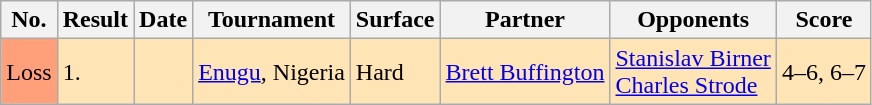<table class="sortable wikitable">
<tr>
<th>No.</th>
<th>Result</th>
<th>Date</th>
<th>Tournament</th>
<th>Surface</th>
<th>Partner</th>
<th>Opponents</th>
<th class="unsortable">Score</th>
</tr>
<tr style="background:moccasin;">
<td bgcolor=FFA07A>Loss</td>
<td>1.</td>
<td></td>
<td><a href='#'>Enugu</a>, Nigeria</td>
<td>Hard</td>
<td> <a href='#'>Brett Buffington</a></td>
<td> <a href='#'>Stanislav Birner</a><br> <a href='#'>Charles Strode</a></td>
<td>4–6, 6–7</td>
</tr>
</table>
